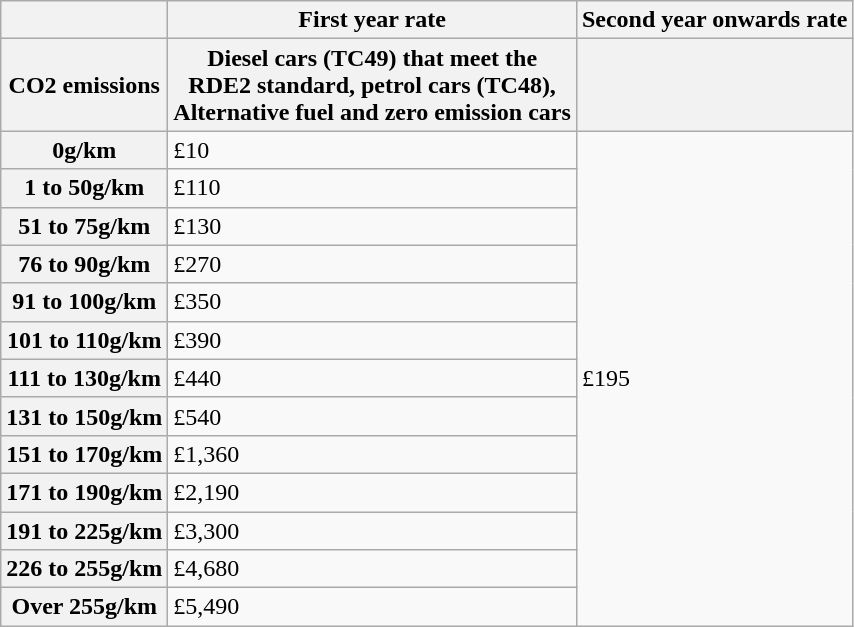<table class="wikitable">
<tr>
<th></th>
<th>First year rate</th>
<th>Second year onwards rate</th>
</tr>
<tr>
<th>CO2 emissions</th>
<th>Diesel cars (TC49) that meet the<br>RDE2 standard, petrol cars (TC48),<br>Alternative fuel and zero emission cars</th>
<th></th>
</tr>
<tr>
<th>0g/km</th>
<td>£10</td>
<td rowspan="13">£195</td>
</tr>
<tr>
<th>1 to 50g/km</th>
<td>£110</td>
</tr>
<tr>
<th>51 to 75g/km</th>
<td>£130</td>
</tr>
<tr>
<th>76 to 90g/km</th>
<td>£270</td>
</tr>
<tr>
<th>91 to 100g/km</th>
<td>£350</td>
</tr>
<tr>
<th>101 to 110g/km</th>
<td>£390</td>
</tr>
<tr>
<th>111 to 130g/km</th>
<td>£440</td>
</tr>
<tr>
<th>131 to 150g/km</th>
<td>£540</td>
</tr>
<tr>
<th>151 to 170g/km</th>
<td>£1,360</td>
</tr>
<tr>
<th>171 to 190g/km</th>
<td>£2,190</td>
</tr>
<tr>
<th>191 to 225g/km</th>
<td>£3,300</td>
</tr>
<tr>
<th>226 to 255g/km</th>
<td>£4,680</td>
</tr>
<tr>
<th>Over 255g/km</th>
<td>£5,490</td>
</tr>
</table>
